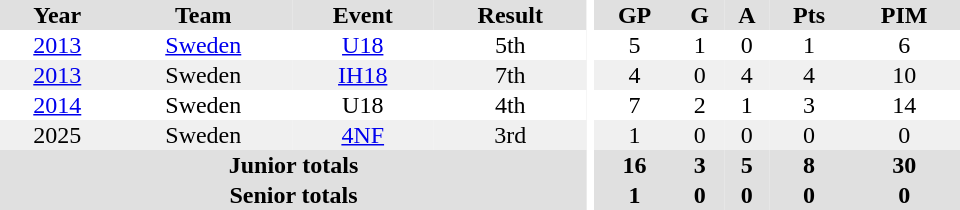<table border="0" cellpadding="1" cellspacing="0" ID="Table3" style="text-align:center; width:40em">
<tr ALIGN="center" bgcolor="#e0e0e0">
<th>Year</th>
<th>Team</th>
<th>Event</th>
<th>Result</th>
<th rowspan="99" bgcolor="#ffffff"></th>
<th>GP</th>
<th>G</th>
<th>A</th>
<th>Pts</th>
<th>PIM</th>
</tr>
<tr>
<td><a href='#'>2013</a></td>
<td><a href='#'>Sweden</a></td>
<td><a href='#'>U18</a></td>
<td>5th</td>
<td>5</td>
<td>1</td>
<td>0</td>
<td>1</td>
<td>6</td>
</tr>
<tr bgcolor="#f0f0f0">
<td><a href='#'>2013</a></td>
<td>Sweden</td>
<td><a href='#'>IH18</a></td>
<td>7th</td>
<td>4</td>
<td>0</td>
<td>4</td>
<td>4</td>
<td>10</td>
</tr>
<tr>
<td><a href='#'>2014</a></td>
<td>Sweden</td>
<td>U18</td>
<td>4th</td>
<td>7</td>
<td>2</td>
<td>1</td>
<td>3</td>
<td>14</td>
</tr>
<tr bgcolor="#f0f0f0">
<td>2025</td>
<td>Sweden</td>
<td><a href='#'>4NF</a></td>
<td>3rd</td>
<td>1</td>
<td>0</td>
<td>0</td>
<td>0</td>
<td>0</td>
</tr>
<tr bgcolor="#e0e0e0">
<th colspan="4">Junior totals</th>
<th>16</th>
<th>3</th>
<th>5</th>
<th>8</th>
<th>30</th>
</tr>
<tr bgcolor="#e0e0e0">
<th colspan="4">Senior totals</th>
<th>1</th>
<th>0</th>
<th>0</th>
<th>0</th>
<th>0</th>
</tr>
</table>
